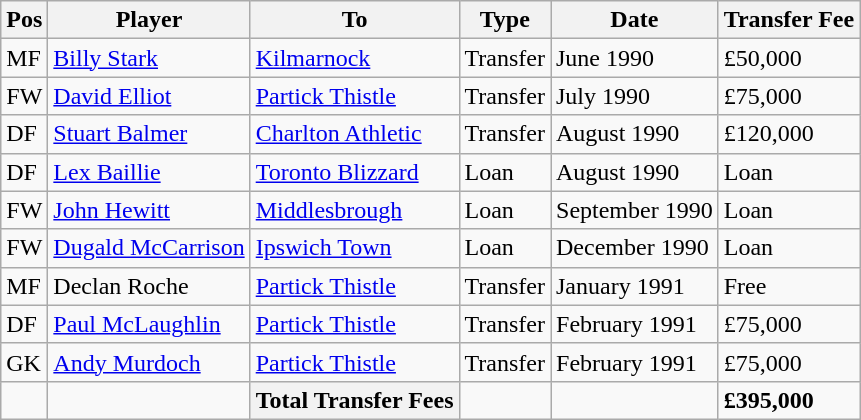<table class="wikitable sortable">
<tr>
<th>Pos</th>
<th>Player</th>
<th>To</th>
<th>Type</th>
<th>Date</th>
<th>Transfer Fee</th>
</tr>
<tr>
<td>MF</td>
<td> <a href='#'>Billy Stark</a></td>
<td> <a href='#'>Kilmarnock</a></td>
<td>Transfer</td>
<td>June 1990</td>
<td>£50,000</td>
</tr>
<tr>
<td>FW</td>
<td> <a href='#'>David Elliot</a></td>
<td> <a href='#'>Partick Thistle</a></td>
<td>Transfer</td>
<td>July 1990</td>
<td>£75,000</td>
</tr>
<tr>
<td>DF</td>
<td> <a href='#'>Stuart Balmer</a></td>
<td> <a href='#'>Charlton Athletic</a></td>
<td>Transfer</td>
<td>August 1990</td>
<td>£120,000</td>
</tr>
<tr>
<td>DF</td>
<td> <a href='#'>Lex Baillie</a></td>
<td> <a href='#'>Toronto Blizzard</a></td>
<td>Loan</td>
<td>August 1990</td>
<td>Loan</td>
</tr>
<tr>
<td>FW</td>
<td> <a href='#'>John Hewitt</a></td>
<td> <a href='#'>Middlesbrough</a></td>
<td>Loan</td>
<td>September 1990</td>
<td>Loan</td>
</tr>
<tr>
<td>FW</td>
<td> <a href='#'>Dugald McCarrison</a></td>
<td> <a href='#'>Ipswich Town</a></td>
<td>Loan</td>
<td>December 1990</td>
<td>Loan</td>
</tr>
<tr>
<td>MF</td>
<td> Declan Roche</td>
<td> <a href='#'>Partick Thistle</a></td>
<td>Transfer</td>
<td>January 1991</td>
<td>Free</td>
</tr>
<tr>
<td>DF</td>
<td> <a href='#'>Paul McLaughlin</a></td>
<td> <a href='#'>Partick Thistle</a></td>
<td>Transfer</td>
<td>February 1991</td>
<td>£75,000</td>
</tr>
<tr>
<td>GK</td>
<td> <a href='#'>Andy Murdoch</a></td>
<td> <a href='#'>Partick Thistle</a></td>
<td>Transfer</td>
<td>February 1991</td>
<td>£75,000</td>
</tr>
<tr>
<td></td>
<td></td>
<th>Total Transfer Fees</th>
<td></td>
<td></td>
<td><strong>£395,000</strong></td>
</tr>
</table>
